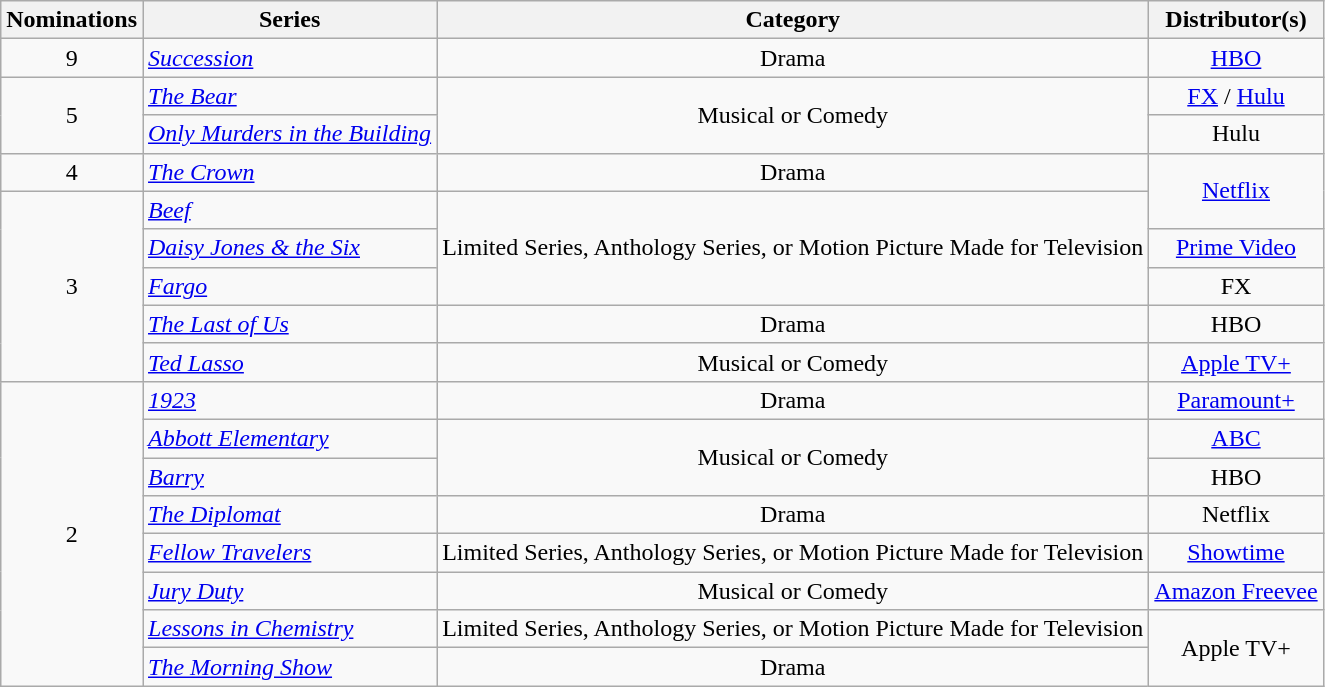<table class="wikitable">
<tr>
<th>Nominations</th>
<th>Series</th>
<th>Category</th>
<th>Distributor(s)</th>
</tr>
<tr>
<td style="text-align:center">9</td>
<td><em><a href='#'>Succession</a></em></td>
<td style="text-align:center">Drama</td>
<td style="text-align:center"><a href='#'>HBO</a></td>
</tr>
<tr>
<td style="text-align:center" rowspan="2">5</td>
<td><em><a href='#'>The Bear</a></em></td>
<td style="text-align:center" rowspan="2">Musical or Comedy</td>
<td style="text-align:center"><a href='#'>FX</a> / <a href='#'>Hulu</a></td>
</tr>
<tr>
<td><em><a href='#'>Only Murders in the Building</a></em></td>
<td style="text-align:center">Hulu</td>
</tr>
<tr>
<td style="text-align:center">4</td>
<td><em><a href='#'>The Crown</a></em></td>
<td style="text-align:center">Drama</td>
<td style="text-align:center" rowspan="2"><a href='#'>Netflix</a></td>
</tr>
<tr>
<td style="text-align:center" rowspan="5">3</td>
<td><em><a href='#'>Beef</a></em></td>
<td style="text-align:center" rowspan="3">Limited Series, Anthology Series, or Motion Picture Made for Television</td>
</tr>
<tr>
<td><em><a href='#'>Daisy Jones & the Six</a></em></td>
<td style="text-align:center"><a href='#'>Prime Video</a></td>
</tr>
<tr>
<td><em><a href='#'>Fargo</a></em></td>
<td style="text-align:center">FX</td>
</tr>
<tr>
<td><em><a href='#'>The Last of Us</a></em></td>
<td style="text-align:center">Drama</td>
<td style="text-align:center">HBO</td>
</tr>
<tr>
<td><em><a href='#'>Ted Lasso</a></em></td>
<td style="text-align:center">Musical or Comedy</td>
<td style="text-align:center"><a href='#'>Apple TV+</a></td>
</tr>
<tr>
<td style="text-align:center" rowspan="8">2</td>
<td><em><a href='#'>1923</a></em></td>
<td style="text-align:center">Drama</td>
<td style="text-align:center"><a href='#'>Paramount+</a></td>
</tr>
<tr>
<td><em><a href='#'>Abbott Elementary</a></em></td>
<td style="text-align:center" rowspan="2">Musical or Comedy</td>
<td style="text-align:center"><a href='#'>ABC</a></td>
</tr>
<tr>
<td><em><a href='#'>Barry</a></em></td>
<td style="text-align:center">HBO</td>
</tr>
<tr>
<td><em><a href='#'>The Diplomat</a></em></td>
<td style="text-align:center">Drama</td>
<td style="text-align:center">Netflix</td>
</tr>
<tr>
<td><em><a href='#'>Fellow Travelers</a></em></td>
<td style="text-align:center">Limited Series, Anthology Series, or Motion Picture Made for Television</td>
<td style="text-align:center"><a href='#'>Showtime</a></td>
</tr>
<tr>
<td><em><a href='#'>Jury Duty</a></em></td>
<td style="text-align:center">Musical or Comedy</td>
<td style="text-align:center"><a href='#'>Amazon Freevee</a></td>
</tr>
<tr>
<td><em><a href='#'>Lessons in Chemistry</a></em></td>
<td style="text-align:center">Limited Series, Anthology Series, or Motion Picture Made for Television</td>
<td style="text-align:center" rowspan="2">Apple TV+</td>
</tr>
<tr>
<td><em><a href='#'>The Morning Show</a></em></td>
<td style="text-align:center">Drama</td>
</tr>
</table>
